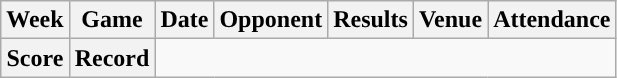<table class="wikitable" style="text-align:center">
<tr>
<th>Week</th>
<th>Game</th>
<th>Date</th>
<th>Opponent</th>
<th>Results</th>
<th>Venue</th>
<th>Attendance</th>
</tr>
<tr>
<th>Score</th>
<th>Record</th>
</tr>
</table>
